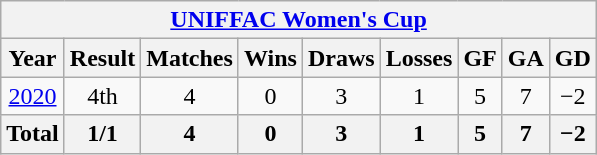<table class="wikitable" style="text-align: center;">
<tr>
<th colspan=9><strong><a href='#'>UNIFFAC Women's Cup</a> </strong></th>
</tr>
<tr>
<th>Year</th>
<th>Result</th>
<th>Matches</th>
<th>Wins</th>
<th>Draws</th>
<th>Losses</th>
<th>GF</th>
<th>GA</th>
<th>GD</th>
</tr>
<tr>
<td><a href='#'>2020</a></td>
<td>4th</td>
<td>4</td>
<td>0</td>
<td>3</td>
<td>1</td>
<td>5</td>
<td>7</td>
<td>−2</td>
</tr>
<tr>
<th>Total</th>
<th>1/1</th>
<th>4</th>
<th>0</th>
<th>3</th>
<th>1</th>
<th>5</th>
<th>7</th>
<th>−2</th>
</tr>
</table>
